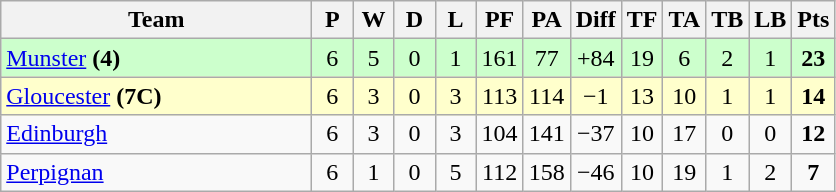<table class="wikitable" style="text-align:center">
<tr>
<th width="200">Team</th>
<th width="20">P</th>
<th width="20">W</th>
<th width="20">D</th>
<th width="20">L</th>
<th width="20">PF</th>
<th width="20">PA</th>
<th width="20">Diff</th>
<th width="20">TF</th>
<th width="20">TA</th>
<th width="20">TB</th>
<th width="20">LB</th>
<th width="20">Pts</th>
</tr>
<tr bgcolor="#ccffcc">
<td align=left> <a href='#'>Munster</a> <strong>(4)</strong></td>
<td>6</td>
<td>5</td>
<td>0</td>
<td>1</td>
<td>161</td>
<td>77</td>
<td>+84</td>
<td>19</td>
<td>6</td>
<td>2</td>
<td>1</td>
<td><strong>23</strong></td>
</tr>
<tr bgcolor="#ffffcc">
<td align=left> <a href='#'>Gloucester</a> <strong>(7C)</strong></td>
<td>6</td>
<td>3</td>
<td>0</td>
<td>3</td>
<td>113</td>
<td>114</td>
<td>−1</td>
<td>13</td>
<td>10</td>
<td>1</td>
<td>1</td>
<td><strong>14</strong></td>
</tr>
<tr>
<td align=left> <a href='#'>Edinburgh</a></td>
<td>6</td>
<td>3</td>
<td>0</td>
<td>3</td>
<td>104</td>
<td>141</td>
<td>−37</td>
<td>10</td>
<td>17</td>
<td>0</td>
<td>0</td>
<td><strong>12</strong></td>
</tr>
<tr>
<td align=left> <a href='#'>Perpignan</a></td>
<td>6</td>
<td>1</td>
<td>0</td>
<td>5</td>
<td>112</td>
<td>158</td>
<td>−46</td>
<td>10</td>
<td>19</td>
<td>1</td>
<td>2</td>
<td><strong>7</strong></td>
</tr>
</table>
